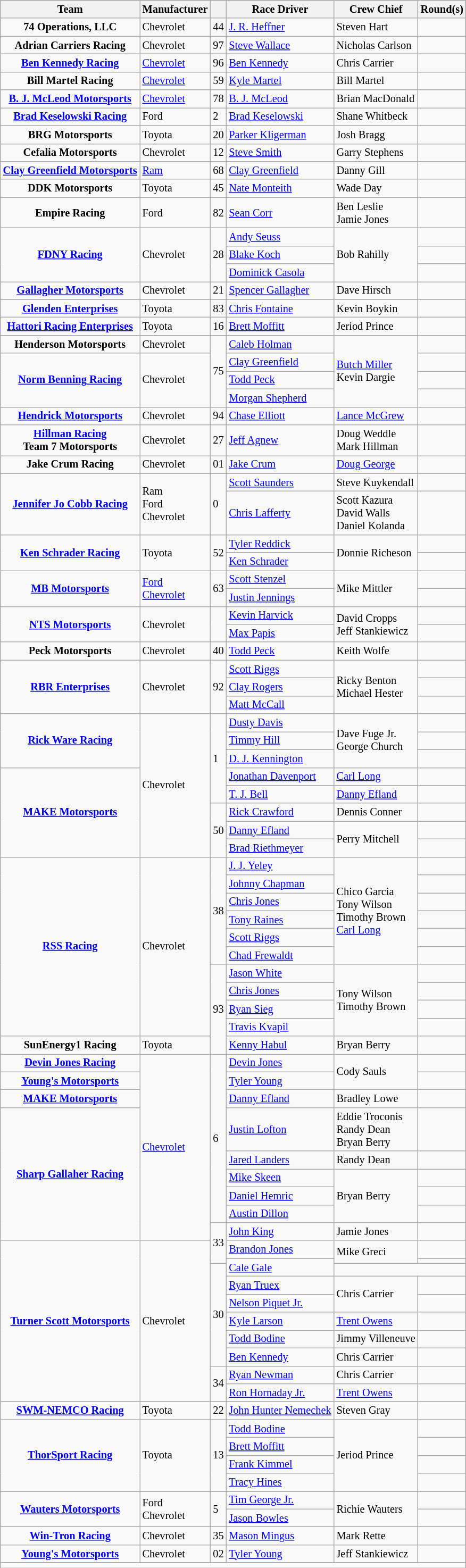<table class="wikitable" style="font-size: 85%;">
<tr>
<th>Team</th>
<th>Manufacturer</th>
<th></th>
<th>Race Driver</th>
<th>Crew Chief</th>
<th>Round(s)</th>
</tr>
<tr>
<td align="center"><strong>74 Operations, LLC</strong></td>
<td>Chevrolet</td>
<td>44</td>
<td><a href='#'>J. R. Heffner</a></td>
<td>Steven Hart</td>
<td></td>
</tr>
<tr>
<td align="center"><strong>Adrian Carriers Racing</strong></td>
<td>Chevrolet</td>
<td>97</td>
<td><a href='#'>Steve Wallace</a></td>
<td>Nicholas Carlson</td>
<td></td>
</tr>
<tr>
<td align="center"><strong><a href='#'>Ben Kennedy Racing</a></strong></td>
<td><a href='#'>Chevrolet</a></td>
<td>96</td>
<td><a href='#'>Ben Kennedy</a></td>
<td>Chris Carrier</td>
<td></td>
</tr>
<tr>
<td align="center"><strong>Bill Martel Racing</strong></td>
<td><a href='#'>Chevrolet</a></td>
<td>59</td>
<td><a href='#'>Kyle Martel</a></td>
<td>Bill Martel</td>
<td></td>
</tr>
<tr>
<td align="center"><strong><a href='#'>B. J. McLeod Motorsports</a></strong></td>
<td><a href='#'>Chevrolet</a></td>
<td>78</td>
<td><a href='#'>B. J. McLeod</a></td>
<td>Brian MacDonald</td>
<td></td>
</tr>
<tr>
<td align="center"><strong><a href='#'>Brad Keselowski Racing</a></strong></td>
<td>Ford</td>
<td>2</td>
<td><a href='#'>Brad Keselowski</a></td>
<td>Shane Whitbeck</td>
<td></td>
</tr>
<tr>
<td align="center"><strong>BRG Motorsports</strong></td>
<td>Toyota</td>
<td>20</td>
<td><a href='#'>Parker Kligerman</a></td>
<td>Josh Bragg</td>
<td></td>
</tr>
<tr>
<td align="center"><strong>Cefalia Motorsports</strong></td>
<td>Chevrolet</td>
<td>12</td>
<td><a href='#'>Steve Smith</a></td>
<td>Garry Stephens</td>
<td></td>
</tr>
<tr>
<td align="center"><strong><a href='#'>Clay Greenfield Motorsports</a></strong></td>
<td><a href='#'>Ram</a></td>
<td>68</td>
<td><a href='#'>Clay Greenfield</a></td>
<td>Danny Gill</td>
<td></td>
</tr>
<tr>
<td align="center"><strong>DDK Motorsports</strong></td>
<td>Toyota</td>
<td>45</td>
<td><a href='#'>Nate Monteith</a></td>
<td>Wade Day</td>
<td></td>
</tr>
<tr>
<td align="center"><strong>Empire Racing</strong></td>
<td>Ford</td>
<td>82</td>
<td><a href='#'>Sean Corr</a></td>
<td>Ben Leslie<br>Jamie Jones</td>
<td></td>
</tr>
<tr>
<td rowspan=3 align="center"><strong><a href='#'>FDNY Racing</a></strong></td>
<td rowspan=3>Chevrolet</td>
<td rowspan=3>28</td>
<td><a href='#'>Andy Seuss</a></td>
<td rowspan=3>Bob Rahilly</td>
<td></td>
</tr>
<tr>
<td><a href='#'>Blake Koch</a></td>
<td></td>
</tr>
<tr>
<td><a href='#'>Dominick Casola</a></td>
<td></td>
</tr>
<tr>
<td align="center"><strong><a href='#'>Gallagher Motorsports</a></strong></td>
<td>Chevrolet</td>
<td>21</td>
<td><a href='#'>Spencer Gallagher</a></td>
<td>Dave Hirsch</td>
<td></td>
</tr>
<tr>
<td align="center"><strong><a href='#'>Glenden Enterprises</a></strong></td>
<td>Toyota</td>
<td>83</td>
<td><a href='#'>Chris Fontaine</a></td>
<td>Kevin Boykin</td>
<td></td>
</tr>
<tr>
<td align="center"><strong><a href='#'>Hattori Racing Enterprises</a></strong></td>
<td>Toyota</td>
<td>16</td>
<td><a href='#'>Brett Moffitt</a></td>
<td>Jeriod Prince</td>
<td></td>
</tr>
<tr>
<td align="center"><strong>Henderson Motorsports</strong></td>
<td>Chevrolet</td>
<td rowspan=4>75</td>
<td><a href='#'>Caleb Holman</a></td>
<td rowspan=4><a href='#'>Butch Miller</a><small></small><br>Kevin Dargie<small></small></td>
<td></td>
</tr>
<tr>
<td rowspan=3 align="center"><strong><a href='#'>Norm Benning Racing</a></strong></td>
<td rowspan=3>Chevrolet</td>
<td><a href='#'>Clay Greenfield</a></td>
<td></td>
</tr>
<tr>
<td><a href='#'>Todd Peck</a></td>
<td></td>
</tr>
<tr>
<td><a href='#'>Morgan Shepherd</a></td>
<td></td>
</tr>
<tr>
<td align="center"><strong><a href='#'>Hendrick Motorsports</a></strong></td>
<td>Chevrolet</td>
<td>94</td>
<td><a href='#'>Chase Elliott</a></td>
<td><a href='#'>Lance McGrew</a></td>
<td></td>
</tr>
<tr>
<td align="center"><strong><a href='#'>Hillman Racing</a></strong><br><strong>Team 7 Motorsports</strong></td>
<td>Chevrolet</td>
<td>27</td>
<td><a href='#'>Jeff Agnew</a></td>
<td>Doug Weddle<br>Mark Hillman</td>
<td></td>
</tr>
<tr>
<td align="center"><strong>Jake Crum Racing</strong></td>
<td>Chevrolet</td>
<td>01</td>
<td><a href='#'>Jake Crum</a></td>
<td><a href='#'>Doug George</a></td>
<td></td>
</tr>
<tr>
<td rowspan=2 align="center"><strong><a href='#'>Jennifer Jo Cobb Racing</a></strong></td>
<td rowspan=2>Ram<br>Ford<br>Chevrolet</td>
<td rowspan=2>0</td>
<td><a href='#'>Scott Saunders</a></td>
<td>Steve Kuykendall</td>
<td></td>
</tr>
<tr>
<td><a href='#'>Chris Lafferty</a></td>
<td>Scott Kazura<br>David Walls<br>Daniel Kolanda</td>
<td></td>
</tr>
<tr>
<td rowspan=2 align="center"><strong><a href='#'>Ken Schrader Racing</a></strong></td>
<td rowspan=2>Toyota</td>
<td rowspan=2>52</td>
<td><a href='#'>Tyler Reddick</a></td>
<td rowspan=2>Donnie Richeson</td>
<td></td>
</tr>
<tr>
<td><a href='#'>Ken Schrader</a></td>
<td></td>
</tr>
<tr>
<td rowspan=2 align="center"><strong><a href='#'>MB Motorsports</a></strong></td>
<td rowspan=2><a href='#'>Ford</a><br><a href='#'>Chevrolet</a></td>
<td rowspan=2>63</td>
<td><a href='#'>Scott Stenzel</a></td>
<td rowspan=2>Mike Mittler</td>
<td></td>
</tr>
<tr>
<td><a href='#'>Justin Jennings</a></td>
<td></td>
</tr>
<tr>
<td rowspan=2 align="center"><strong><a href='#'>NTS Motorsports</a></strong></td>
<td rowspan=2>Chevrolet</td>
<td rowspan=2></td>
<td><a href='#'>Kevin Harvick</a></td>
<td rowspan=2>David Cropps<small></small><br>Jeff Stankiewicz<small></small></td>
<td></td>
</tr>
<tr>
<td><a href='#'>Max Papis</a></td>
<td></td>
</tr>
<tr>
<td align="center"><strong>Peck Motorsports</strong></td>
<td>Chevrolet</td>
<td>40</td>
<td><a href='#'>Todd Peck</a></td>
<td>Keith Wolfe</td>
<td></td>
</tr>
<tr>
<td rowspan=3 align="center"><strong><a href='#'>RBR Enterprises</a></strong></td>
<td rowspan=3>Chevrolet</td>
<td rowspan=3>92</td>
<td><a href='#'>Scott Riggs</a></td>
<td rowspan=3>Ricky Benton<br>Michael Hester</td>
<td></td>
</tr>
<tr>
<td><a href='#'>Clay Rogers</a></td>
<td></td>
</tr>
<tr>
<td><a href='#'>Matt McCall</a></td>
<td></td>
</tr>
<tr>
<td rowspan=3 align="center"><strong><a href='#'>Rick Ware Racing</a></strong></td>
<td rowspan=8>Chevrolet</td>
<td rowspan=5>1</td>
<td><a href='#'>Dusty Davis</a></td>
<td rowspan=3>Dave Fuge Jr.<br>George Church</td>
<td></td>
</tr>
<tr>
<td><a href='#'>Timmy Hill</a></td>
<td></td>
</tr>
<tr>
<td><a href='#'>D. J. Kennington</a></td>
<td></td>
</tr>
<tr>
<td rowspan=5 align="center"><strong><a href='#'>MAKE Motorsports</a></strong></td>
<td><a href='#'>Jonathan Davenport</a></td>
<td><a href='#'>Carl Long</a></td>
<td></td>
</tr>
<tr>
<td><a href='#'>T. J. Bell</a></td>
<td><a href='#'>Danny Efland</a></td>
<td></td>
</tr>
<tr>
<td rowspan=3>50</td>
<td><a href='#'>Rick Crawford</a></td>
<td>Dennis Conner</td>
<td></td>
</tr>
<tr>
<td><a href='#'>Danny Efland</a></td>
<td rowspan=2>Perry Mitchell</td>
<td></td>
</tr>
<tr>
<td><a href='#'>Brad Riethmeyer</a></td>
<td></td>
</tr>
<tr>
<td rowspan=10 align="center"><strong><a href='#'>RSS Racing</a></strong></td>
<td rowspan=10>Chevrolet</td>
<td rowspan=6>38</td>
<td><a href='#'>J. J. Yeley</a></td>
<td rowspan=6>Chico Garcia<small></small><br>Tony Wilson<small></small><br>Timothy Brown<small></small><br><a href='#'>Carl Long</a><small></small></td>
<td></td>
</tr>
<tr>
<td><a href='#'>Johnny Chapman</a></td>
<td></td>
</tr>
<tr>
<td><a href='#'>Chris Jones</a></td>
<td></td>
</tr>
<tr>
<td><a href='#'>Tony Raines</a></td>
<td></td>
</tr>
<tr>
<td><a href='#'>Scott Riggs</a></td>
<td></td>
</tr>
<tr>
<td><a href='#'>Chad Frewaldt</a></td>
<td></td>
</tr>
<tr>
<td rowspan=5>93</td>
<td><a href='#'>Jason White</a></td>
<td rowspan=4>Tony Wilson<br>Timothy Brown</td>
<td></td>
</tr>
<tr>
<td><a href='#'>Chris Jones</a></td>
<td></td>
</tr>
<tr>
<td><a href='#'>Ryan Sieg</a></td>
<td></td>
</tr>
<tr>
<td><a href='#'>Travis Kvapil</a></td>
<td></td>
</tr>
<tr>
<td align="center"><strong>SunEnergy1 Racing</strong></td>
<td>Toyota</td>
<td><a href='#'>Kenny Habul</a></td>
<td>Bryan Berry</td>
<td></td>
</tr>
<tr>
<td align="center"><strong><a href='#'>Devin Jones Racing</a></strong></td>
<td rowspan=9><a href='#'>Chevrolet</a></td>
<td rowspan=8>6</td>
<td><a href='#'>Devin Jones</a></td>
<td rowspan=2>Cody Sauls</td>
<td></td>
</tr>
<tr>
<td align="center"><strong><a href='#'>Young's Motorsports</a></strong></td>
<td><a href='#'>Tyler Young</a></td>
<td></td>
</tr>
<tr>
<td align="center"><strong><a href='#'>MAKE Motorsports</a></strong></td>
<td><a href='#'>Danny Efland</a></td>
<td>Bradley Lowe</td>
<td></td>
</tr>
<tr>
<td rowspan=6 align="center"><strong><a href='#'>Sharp Gallaher Racing</a></strong></td>
<td><a href='#'>Justin Lofton</a></td>
<td>Eddie Troconis<br>Randy Dean<br>Bryan Berry</td>
<td></td>
</tr>
<tr>
<td><a href='#'>Jared Landers</a></td>
<td>Randy Dean</td>
<td></td>
</tr>
<tr>
<td><a href='#'>Mike Skeen</a></td>
<td rowspan=3>Bryan Berry</td>
<td></td>
</tr>
<tr>
<td><a href='#'>Daniel Hemric</a></td>
<td></td>
</tr>
<tr>
<td><a href='#'>Austin Dillon</a></td>
<td></td>
</tr>
<tr>
<td rowspan=3>33</td>
<td><a href='#'>John King</a></td>
<td>Jamie Jones</td>
<td></td>
</tr>
<tr>
<td rowspan=10 align="center"><strong><a href='#'>Turner Scott Motorsports</a></strong></td>
<td rowspan=10>Chevrolet</td>
<td><a href='#'>Brandon Jones</a></td>
<td rowspan=2>Mike Greci</td>
<td></td>
</tr>
<tr>
<td rowspan=2><a href='#'>Cale Gale</a></td>
<td></td>
</tr>
<tr>
<td rowspan=6>30</td>
</tr>
<tr>
<td><a href='#'>Ryan Truex</a></td>
<td rowspan=2>Chris Carrier</td>
<td></td>
</tr>
<tr>
<td><a href='#'>Nelson Piquet Jr.</a></td>
<td></td>
</tr>
<tr>
<td><a href='#'>Kyle Larson</a></td>
<td><a href='#'>Trent Owens</a></td>
<td></td>
</tr>
<tr>
<td><a href='#'>Todd Bodine</a></td>
<td>Jimmy Villeneuve</td>
<td></td>
</tr>
<tr>
<td><a href='#'>Ben Kennedy</a></td>
<td>Chris Carrier</td>
<td></td>
</tr>
<tr>
<td rowspan=2>34</td>
<td><a href='#'>Ryan Newman</a></td>
<td>Chris Carrier</td>
<td></td>
</tr>
<tr>
<td><a href='#'>Ron Hornaday Jr.</a></td>
<td><a href='#'>Trent Owens</a></td>
<td></td>
</tr>
<tr>
<td align="center"><strong><a href='#'>SWM-NEMCO Racing</a></strong></td>
<td>Toyota</td>
<td>22</td>
<td><a href='#'>John Hunter Nemechek</a></td>
<td>Steven Gray</td>
<td></td>
</tr>
<tr>
<td rowspan=4 align="center"><strong><a href='#'>ThorSport Racing</a></strong></td>
<td rowspan=4>Toyota</td>
<td rowspan=4>13</td>
<td><a href='#'>Todd Bodine</a></td>
<td Rowspan=4>Jeriod Prince</td>
<td></td>
</tr>
<tr>
<td><a href='#'>Brett Moffitt</a></td>
<td></td>
</tr>
<tr>
<td><a href='#'>Frank Kimmel</a></td>
<td></td>
</tr>
<tr>
<td><a href='#'>Tracy Hines</a></td>
<td></td>
</tr>
<tr>
<td rowspan=2 align="center"><strong><a href='#'>Wauters Motorsports</a></strong></td>
<td rowspan=2>Ford<br>Chevrolet</td>
<td rowspan=2>5</td>
<td><a href='#'>Tim George Jr.</a></td>
<td rowspan=2>Richie Wauters</td>
<td></td>
</tr>
<tr>
<td><a href='#'>Jason Bowles</a></td>
<td></td>
</tr>
<tr>
<td align="center"><strong><a href='#'>Win-Tron Racing</a></strong></td>
<td>Chevrolet</td>
<td>35</td>
<td><a href='#'>Mason Mingus</a></td>
<td>Mark Rette</td>
<td></td>
</tr>
<tr>
<td align="center"><strong><a href='#'>Young's Motorsports</a></strong></td>
<td>Chevrolet</td>
<td>02</td>
<td><a href='#'>Tyler Young</a></td>
<td>Jeff Stankiewicz</td>
<td></td>
</tr>
<tr>
<td colspan="6"></td>
</tr>
</table>
